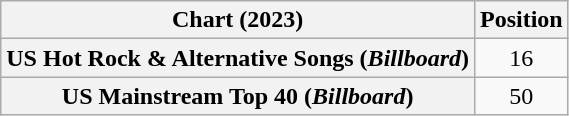<table class="wikitable sortable plainrowheaders" style="text-align:center">
<tr>
<th scope="col">Chart (2023)</th>
<th scope="col">Position</th>
</tr>
<tr>
<th scope="row">US Hot Rock & Alternative Songs (<em>Billboard</em>)</th>
<td>16</td>
</tr>
<tr>
<th scope="row">US Mainstream Top 40 (<em>Billboard</em>)</th>
<td>50</td>
</tr>
</table>
